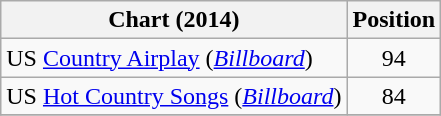<table class="wikitable sortable">
<tr>
<th scope="col">Chart (2014)</th>
<th scope="col">Position</th>
</tr>
<tr>
<td>US <a href='#'>Country Airplay</a> (<em><a href='#'>Billboard</a></em>)</td>
<td align="center">94</td>
</tr>
<tr>
<td>US <a href='#'>Hot Country Songs</a> (<em><a href='#'>Billboard</a></em>)</td>
<td align="center">84</td>
</tr>
<tr>
</tr>
</table>
